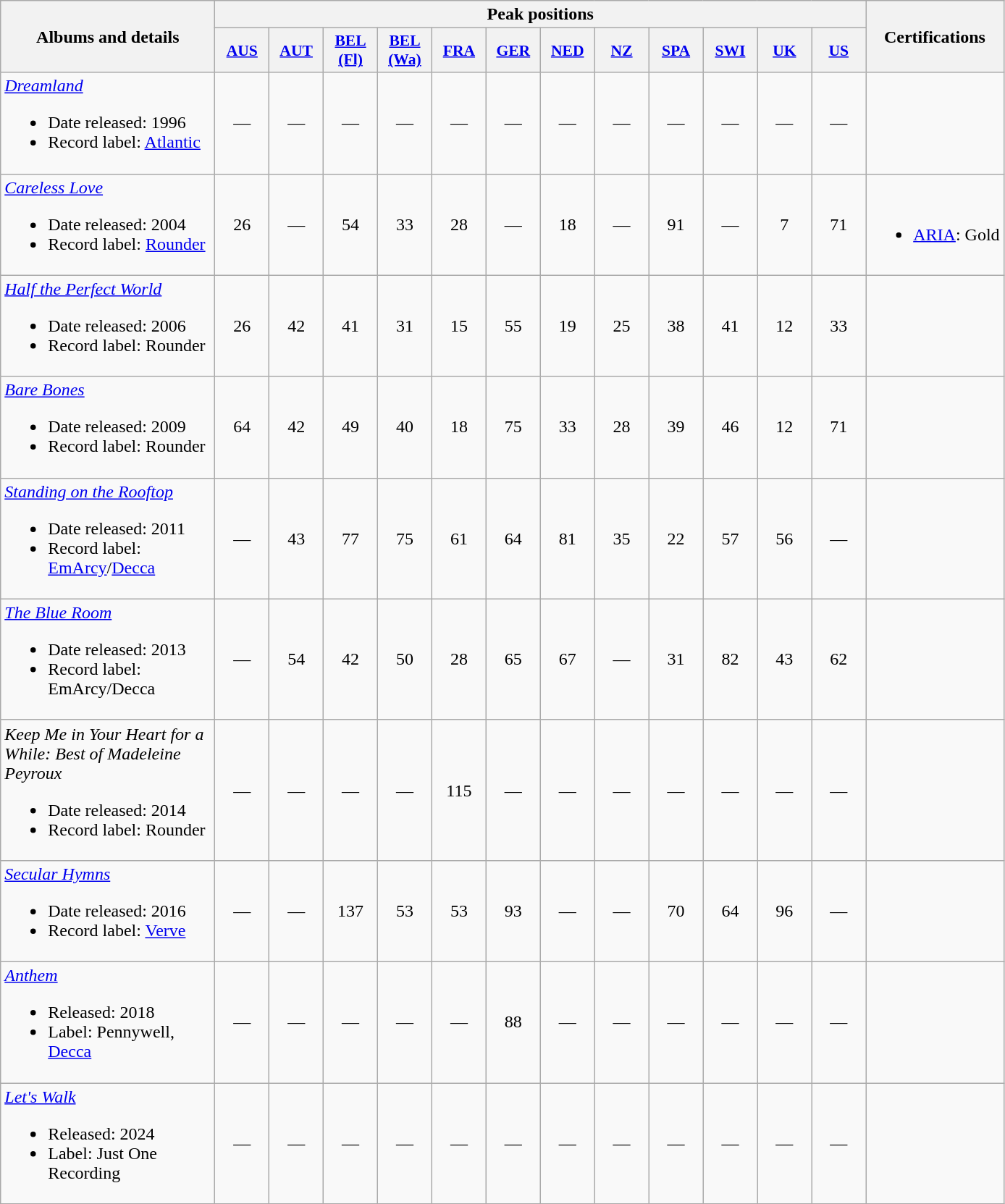<table class="wikitable">
<tr>
<th rowspan="2" style="text-align:center; width:190px;">Albums and details</th>
<th colspan="12" style="text-align:center; width:30px;">Peak positions</th>
<th rowspan="2">Certifications</th>
</tr>
<tr>
<th scope="col" style="width:3em;font-size:90%;"><a href='#'>AUS</a><br></th>
<th scope="col" style="width:3em;font-size:90%;"><a href='#'>AUT</a></th>
<th scope="col" style="width:3em;font-size:90%;"><a href='#'>BEL <br>(Fl)</a></th>
<th scope="col" style="width:3em;font-size:90%;"><a href='#'>BEL <br>(Wa)</a></th>
<th scope="col" style="width:3em;font-size:90%;"><a href='#'>FRA</a><br></th>
<th scope="col" style="width:3em;font-size:90%;"><a href='#'>GER</a></th>
<th scope="col" style="width:3em;font-size:90%;"><a href='#'>NED</a></th>
<th scope="col" style="width:3em;font-size:90%;"><a href='#'>NZ</a></th>
<th scope="col" style="width:3em;font-size:90%;"><a href='#'>SPA</a></th>
<th scope="col" style="width:3em;font-size:90%;"><a href='#'>SWI</a></th>
<th scope="col" style="width:3em;font-size:90%;"><a href='#'>UK</a></th>
<th scope="col" style="width:3em;font-size:90%;"><a href='#'>US</a></th>
</tr>
<tr>
<td><em><a href='#'>Dreamland</a></em><br><ul><li>Date released: 1996</li><li>Record label: <a href='#'>Atlantic</a></li></ul></td>
<td style="text-align:center;">—</td>
<td style="text-align:center;">—</td>
<td style="text-align:center;">—</td>
<td style="text-align:center;">—</td>
<td style="text-align:center;">—</td>
<td style="text-align:center;">—</td>
<td style="text-align:center;">—</td>
<td style="text-align:center;">—</td>
<td style="text-align:center;">—</td>
<td style="text-align:center;">—</td>
<td style="text-align:center;">—</td>
<td style="text-align:center;">—</td>
<td></td>
</tr>
<tr>
<td><em><a href='#'>Careless Love</a></em><br><ul><li>Date released: 2004</li><li>Record label: <a href='#'>Rounder</a></li></ul></td>
<td style="text-align:center;">26</td>
<td style="text-align:center;">—</td>
<td style="text-align:center;">54</td>
<td style="text-align:center;">33</td>
<td style="text-align:center;">28</td>
<td style="text-align:center;">—</td>
<td style="text-align:center;">18</td>
<td style="text-align:center;">—</td>
<td style="text-align:center;">91</td>
<td style="text-align:center;">—</td>
<td style="text-align:center;">7</td>
<td style="text-align:center;">71</td>
<td><br><ul><li><a href='#'>ARIA</a>: Gold</li></ul></td>
</tr>
<tr>
<td><em><a href='#'>Half the Perfect World</a></em><br><ul><li>Date released: 2006</li><li>Record label: Rounder</li></ul></td>
<td style="text-align:center;">26</td>
<td style="text-align:center;">42</td>
<td style="text-align:center;">41</td>
<td style="text-align:center;">31</td>
<td style="text-align:center;">15</td>
<td style="text-align:center;">55</td>
<td style="text-align:center;">19</td>
<td style="text-align:center;">25</td>
<td style="text-align:center;">38</td>
<td style="text-align:center;">41</td>
<td style="text-align:center;">12</td>
<td style="text-align:center;">33</td>
<td></td>
</tr>
<tr>
<td><em><a href='#'>Bare Bones</a></em><br><ul><li>Date released: 2009</li><li>Record label: Rounder</li></ul></td>
<td style="text-align:center;">64</td>
<td style="text-align:center;">42</td>
<td style="text-align:center;">49</td>
<td style="text-align:center;">40</td>
<td style="text-align:center;">18</td>
<td style="text-align:center;">75</td>
<td style="text-align:center;">33</td>
<td style="text-align:center;">28</td>
<td style="text-align:center;">39</td>
<td style="text-align:center;">46</td>
<td style="text-align:center;">12</td>
<td style="text-align:center;">71</td>
<td></td>
</tr>
<tr>
<td><em><a href='#'>Standing on the Rooftop</a></em><br><ul><li>Date released: 2011</li><li>Record label: <a href='#'>EmArcy</a>/<a href='#'>Decca</a></li></ul></td>
<td style="text-align:center;">—</td>
<td style="text-align:center;">43</td>
<td style="text-align:center;">77</td>
<td style="text-align:center;">75</td>
<td style="text-align:center;">61</td>
<td style="text-align:center;">64</td>
<td style="text-align:center;">81</td>
<td style="text-align:center;">35</td>
<td style="text-align:center;">22</td>
<td style="text-align:center;">57</td>
<td style="text-align:center;">56</td>
<td style="text-align:center;">—</td>
<td></td>
</tr>
<tr>
<td><em><a href='#'>The Blue Room</a></em><br><ul><li>Date released: 2013</li><li>Record label: EmArcy/Decca</li></ul></td>
<td style="text-align:center;">—</td>
<td style="text-align:center;">54</td>
<td style="text-align:center;">42</td>
<td style="text-align:center;">50</td>
<td style="text-align:center;">28</td>
<td style="text-align:center;">65</td>
<td style="text-align:center;">67</td>
<td style="text-align:center;">—</td>
<td style="text-align:center;">31</td>
<td style="text-align:center;">82</td>
<td style="text-align:center;">43</td>
<td style="text-align:center;">62</td>
<td></td>
</tr>
<tr>
<td><em>Keep Me in Your Heart for a While: Best of Madeleine Peyroux</em><br><ul><li>Date released: 2014</li><li>Record label: Rounder</li></ul></td>
<td style="text-align:center;">—</td>
<td style="text-align:center;">—</td>
<td style="text-align:center;">—</td>
<td style="text-align:center;">—</td>
<td style="text-align:center;">115</td>
<td style="text-align:center;">—</td>
<td style="text-align:center;">—</td>
<td style="text-align:center;">—</td>
<td style="text-align:center;">—</td>
<td style="text-align:center;">—</td>
<td style="text-align:center;">—</td>
<td style="text-align:center;">—</td>
<td></td>
</tr>
<tr>
<td><em><a href='#'>Secular Hymns</a></em><br><ul><li>Date released: 2016</li><li>Record label: <a href='#'>Verve</a></li></ul></td>
<td style="text-align:center;">—</td>
<td style="text-align:center;">—</td>
<td style="text-align:center;">137</td>
<td style="text-align:center;">53</td>
<td style="text-align:center;">53<br></td>
<td style="text-align:center;">93</td>
<td style="text-align:center;">—</td>
<td style="text-align:center;">—</td>
<td style="text-align:center;">70</td>
<td style="text-align:center;">64</td>
<td style="text-align:center;">96</td>
<td style="text-align:center;">—</td>
<td></td>
</tr>
<tr>
<td><em><a href='#'>Anthem</a></em><br><ul><li>Released: 2018</li><li>Label: Pennywell, <a href='#'>Decca</a></li></ul></td>
<td style="text-align:center;">—</td>
<td style="text-align:center;">—</td>
<td style="text-align:center;">—</td>
<td style="text-align:center;">—</td>
<td style="text-align:center;">—</td>
<td style="text-align:center;">88</td>
<td style="text-align:center;">—</td>
<td style="text-align:center;">—</td>
<td style="text-align:center;">—</td>
<td style="text-align:center;">—</td>
<td style="text-align:center;">—</td>
<td style="text-align:center;">—</td>
<td></td>
</tr>
<tr>
<td><em><a href='#'>Let's Walk</a></em><br><ul><li>Released: 2024</li><li>Label: Just One Recording</li></ul></td>
<td style="text-align:center;">—</td>
<td style="text-align:center;">—</td>
<td style="text-align:center;">—</td>
<td style="text-align:center;">—</td>
<td style="text-align:center;">—</td>
<td style="text-align:center;">—</td>
<td style="text-align:center;">—</td>
<td style="text-align:center;">—</td>
<td style="text-align:center;">—</td>
<td style="text-align:center;">—</td>
<td style="text-align:center;">—</td>
<td style="text-align:center;">—</td>
<td></td>
</tr>
</table>
